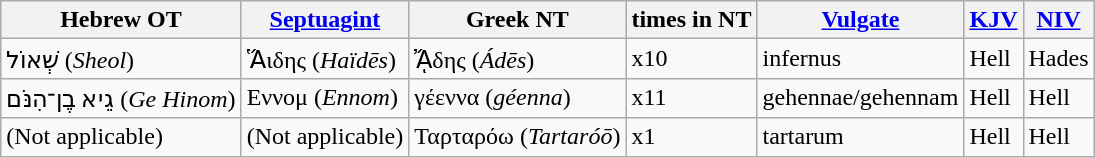<table class="wikitable">
<tr>
<th>Hebrew OT</th>
<th><a href='#'>Septuagint</a></th>
<th>Greek NT</th>
<th>times in NT</th>
<th><a href='#'>Vulgate</a></th>
<th><a href='#'>KJV</a></th>
<th><a href='#'>NIV</a></th>
</tr>
<tr>
<td>שְׁאוֹל (<em>Sheol</em>)</td>
<td>Ἅιδης (<em>Haïdēs</em>)</td>
<td>ᾌδης (<em>Ádēs</em>)</td>
<td>x10</td>
<td>infernus</td>
<td>Hell</td>
<td>Hades</td>
</tr>
<tr>
<td>גֵיא בֶן־הִנֹּם (<em>Ge Hinom</em>)</td>
<td>Εννομ (<em>Ennom</em>)</td>
<td>γέεννα (<em>géenna</em>)</td>
<td>x11</td>
<td>gehennae/gehennam</td>
<td>Hell</td>
<td>Hell</td>
</tr>
<tr>
<td>(Not applicable)</td>
<td>(Not applicable)</td>
<td>Ταρταρόω (<em>Tartaróō</em>)</td>
<td>x1</td>
<td>tartarum</td>
<td>Hell</td>
<td>Hell</td>
</tr>
</table>
